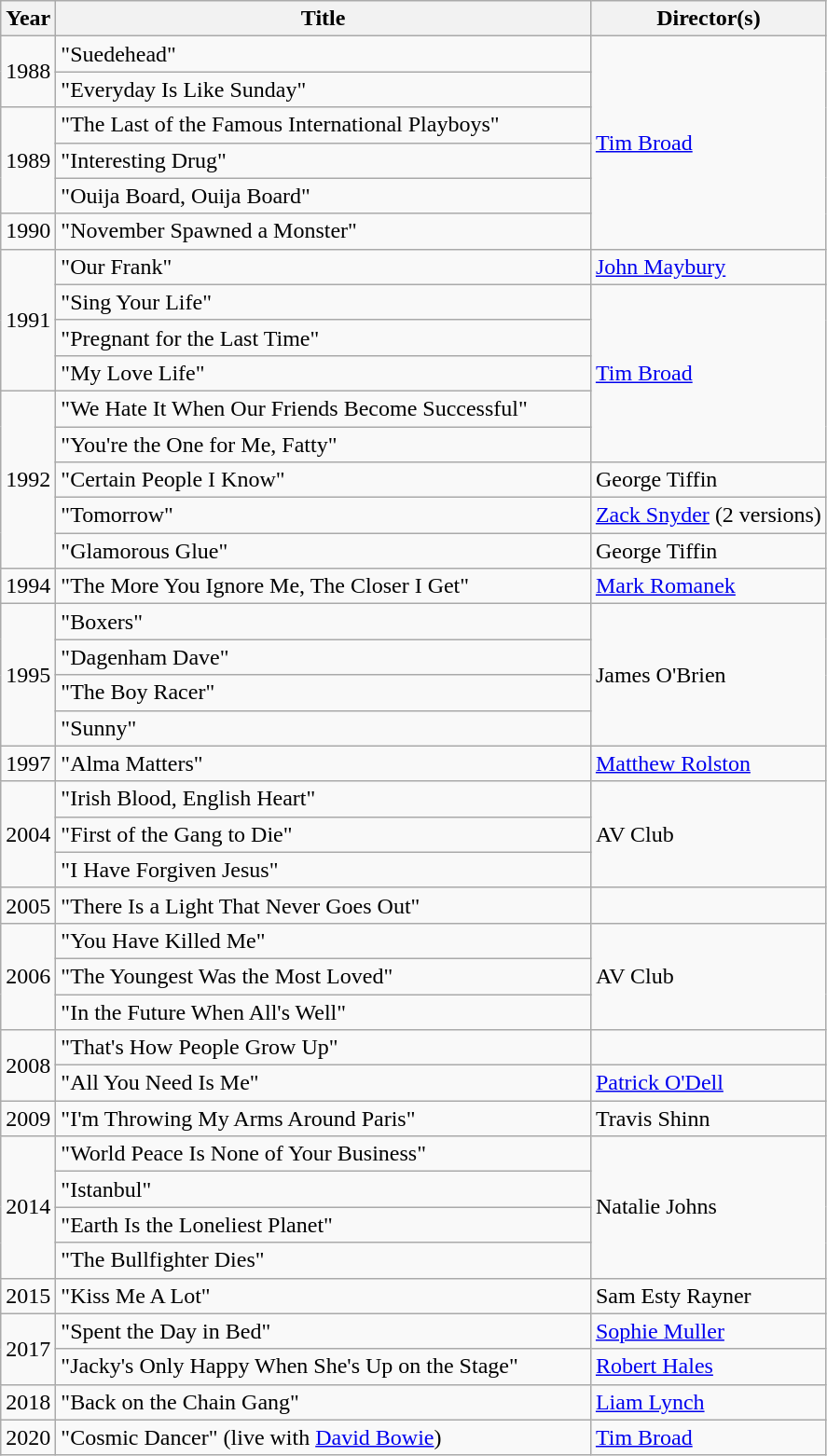<table class="wikitable plainrowheaders">
<tr>
<th scope="col">Year</th>
<th scope="col" width="375">Title</th>
<th scope="col">Director(s)</th>
</tr>
<tr>
<td rowspan="2">1988</td>
<td>"Suedehead"</td>
<td rowspan="6"><a href='#'>Tim Broad</a></td>
</tr>
<tr>
<td>"Everyday Is Like Sunday"</td>
</tr>
<tr>
<td rowspan="3">1989</td>
<td>"The Last of the Famous International Playboys"</td>
</tr>
<tr>
<td>"Interesting Drug"</td>
</tr>
<tr>
<td>"Ouija Board, Ouija Board"</td>
</tr>
<tr>
<td>1990</td>
<td>"November Spawned a Monster"</td>
</tr>
<tr>
<td rowspan="4">1991</td>
<td>"Our Frank"</td>
<td><a href='#'>John Maybury</a></td>
</tr>
<tr>
<td>"Sing Your Life"</td>
<td rowspan="5"><a href='#'>Tim Broad</a></td>
</tr>
<tr>
<td>"Pregnant for the Last Time"</td>
</tr>
<tr>
<td>"My Love Life"</td>
</tr>
<tr>
<td rowspan="5">1992</td>
<td>"We Hate It When Our Friends Become Successful"</td>
</tr>
<tr>
<td>"You're the One for Me, Fatty"</td>
</tr>
<tr>
<td>"Certain People I Know"</td>
<td>George Tiffin</td>
</tr>
<tr>
<td>"Tomorrow"</td>
<td><a href='#'>Zack Snyder</a> (2 versions)</td>
</tr>
<tr>
<td>"Glamorous Glue"</td>
<td>George Tiffin</td>
</tr>
<tr>
<td>1994</td>
<td>"The More You Ignore Me, The Closer I Get"</td>
<td><a href='#'>Mark Romanek</a></td>
</tr>
<tr>
<td rowspan="4">1995</td>
<td>"Boxers"</td>
<td rowspan="4">James O'Brien</td>
</tr>
<tr>
<td>"Dagenham Dave"</td>
</tr>
<tr>
<td>"The Boy Racer"</td>
</tr>
<tr>
<td>"Sunny"</td>
</tr>
<tr>
<td>1997</td>
<td>"Alma Matters"</td>
<td><a href='#'>Matthew Rolston</a></td>
</tr>
<tr>
<td rowspan="3">2004</td>
<td>"Irish Blood, English Heart"</td>
<td rowspan="3">AV Club</td>
</tr>
<tr>
<td>"First of the Gang to Die"</td>
</tr>
<tr>
<td>"I Have Forgiven Jesus"</td>
</tr>
<tr>
<td>2005</td>
<td>"There Is a Light That Never Goes Out"</td>
<td></td>
</tr>
<tr>
<td rowspan="3">2006</td>
<td>"You Have Killed Me"</td>
<td rowspan="3">AV Club</td>
</tr>
<tr>
<td>"The Youngest Was the Most Loved"</td>
</tr>
<tr>
<td>"In the Future When All's Well"</td>
</tr>
<tr>
<td rowspan="2">2008</td>
<td>"That's How People Grow Up"</td>
<td></td>
</tr>
<tr>
<td>"All You Need Is Me"</td>
<td><a href='#'>Patrick O'Dell</a></td>
</tr>
<tr>
<td>2009</td>
<td>"I'm Throwing My Arms Around Paris"</td>
<td>Travis Shinn</td>
</tr>
<tr>
<td rowspan="4">2014</td>
<td>"World Peace Is None of Your Business"</td>
<td rowspan="4">Natalie Johns</td>
</tr>
<tr>
<td>"Istanbul"</td>
</tr>
<tr>
<td>"Earth Is the Loneliest Planet"</td>
</tr>
<tr>
<td>"The Bullfighter Dies"</td>
</tr>
<tr>
<td>2015</td>
<td>"Kiss Me A Lot"</td>
<td>Sam Esty Rayner</td>
</tr>
<tr>
<td rowspan="2">2017</td>
<td>"Spent the Day in Bed"</td>
<td><a href='#'>Sophie Muller</a></td>
</tr>
<tr>
<td>"Jacky's Only Happy When She's Up on the Stage"</td>
<td><a href='#'>Robert Hales</a></td>
</tr>
<tr>
<td rowspan="1">2018</td>
<td>"Back on the Chain Gang"</td>
<td><a href='#'>Liam Lynch</a></td>
</tr>
<tr>
<td rowspan="1">2020</td>
<td>"Cosmic Dancer" (live with <a href='#'>David Bowie</a>)</td>
<td><a href='#'>Tim Broad</a></td>
</tr>
</table>
